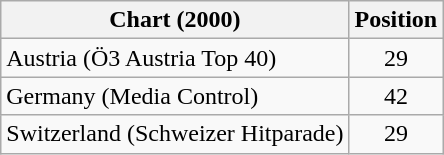<table class="wikitable sortable">
<tr>
<th>Chart (2000)</th>
<th>Position</th>
</tr>
<tr>
<td>Austria (Ö3 Austria Top 40)</td>
<td align="center">29</td>
</tr>
<tr>
<td>Germany (Media Control)</td>
<td align="center">42</td>
</tr>
<tr>
<td>Switzerland (Schweizer Hitparade)</td>
<td align="center">29</td>
</tr>
</table>
